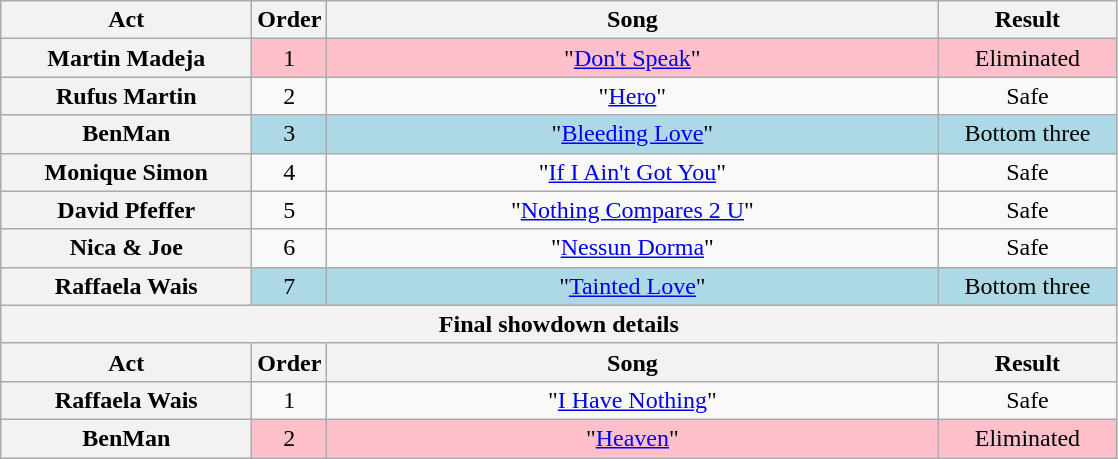<table class="wikitable plainrowheaders" style="text-align:center;">
<tr>
<th scope="col" style="width:10em;">Act</th>
<th scope="col">Order</th>
<th scope="col" style="width:25em;">Song</th>
<th scope="col" style="width:7em;">Result</th>
</tr>
<tr style="background:pink;">
<th scope="row">Martin Madeja</th>
<td>1</td>
<td>"<a href='#'>Don't Speak</a>"</td>
<td>Eliminated</td>
</tr>
<tr>
<th scope="row">Rufus Martin</th>
<td>2</td>
<td>"<a href='#'>Hero</a>"</td>
<td>Safe</td>
</tr>
<tr style="background:lightblue;">
<th scope="row">BenMan</th>
<td>3</td>
<td>"<a href='#'>Bleeding Love</a>"</td>
<td>Bottom three</td>
</tr>
<tr>
<th scope="row">Monique Simon</th>
<td>4</td>
<td>"<a href='#'>If I Ain't Got You</a>"</td>
<td>Safe</td>
</tr>
<tr>
<th scope="row">David Pfeffer</th>
<td>5</td>
<td>"<a href='#'>Nothing Compares 2 U</a>"</td>
<td>Safe</td>
</tr>
<tr>
<th scope="row">Nica & Joe</th>
<td>6</td>
<td>"<a href='#'>Nessun Dorma</a>"</td>
<td>Safe</td>
</tr>
<tr style="background:lightblue;">
<th scope="row">Raffaela Wais</th>
<td>7</td>
<td>"<a href='#'>Tainted Love</a>"</td>
<td>Bottom three</td>
</tr>
<tr>
<th colspan=4>Final showdown details</th>
</tr>
<tr>
<th scope="col"style="width:10em;">Act</th>
<th scope="col">Order</th>
<th scope="col" style="width:16em;">Song</th>
<th scope="col" style="width:6em;">Result</th>
</tr>
<tr>
<th scope="row">Raffaela Wais</th>
<td>1</td>
<td>"<a href='#'>I Have Nothing</a>"</td>
<td>Safe</td>
</tr>
<tr style="background:pink;">
<th scope="row">BenMan</th>
<td>2</td>
<td>"<a href='#'>Heaven</a>"</td>
<td>Eliminated</td>
</tr>
</table>
